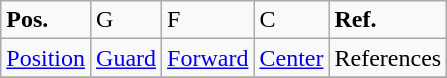<table class="wikitable">
<tr>
<td><strong>Pos.</strong></td>
<td>G</td>
<td>F</td>
<td>C</td>
<td><strong>Ref.</strong></td>
</tr>
<tr>
<td><a href='#'>Position</a></td>
<td><a href='#'>Guard</a></td>
<td><a href='#'>Forward</a></td>
<td><a href='#'>Center</a></td>
<td>References</td>
</tr>
<tr>
</tr>
</table>
